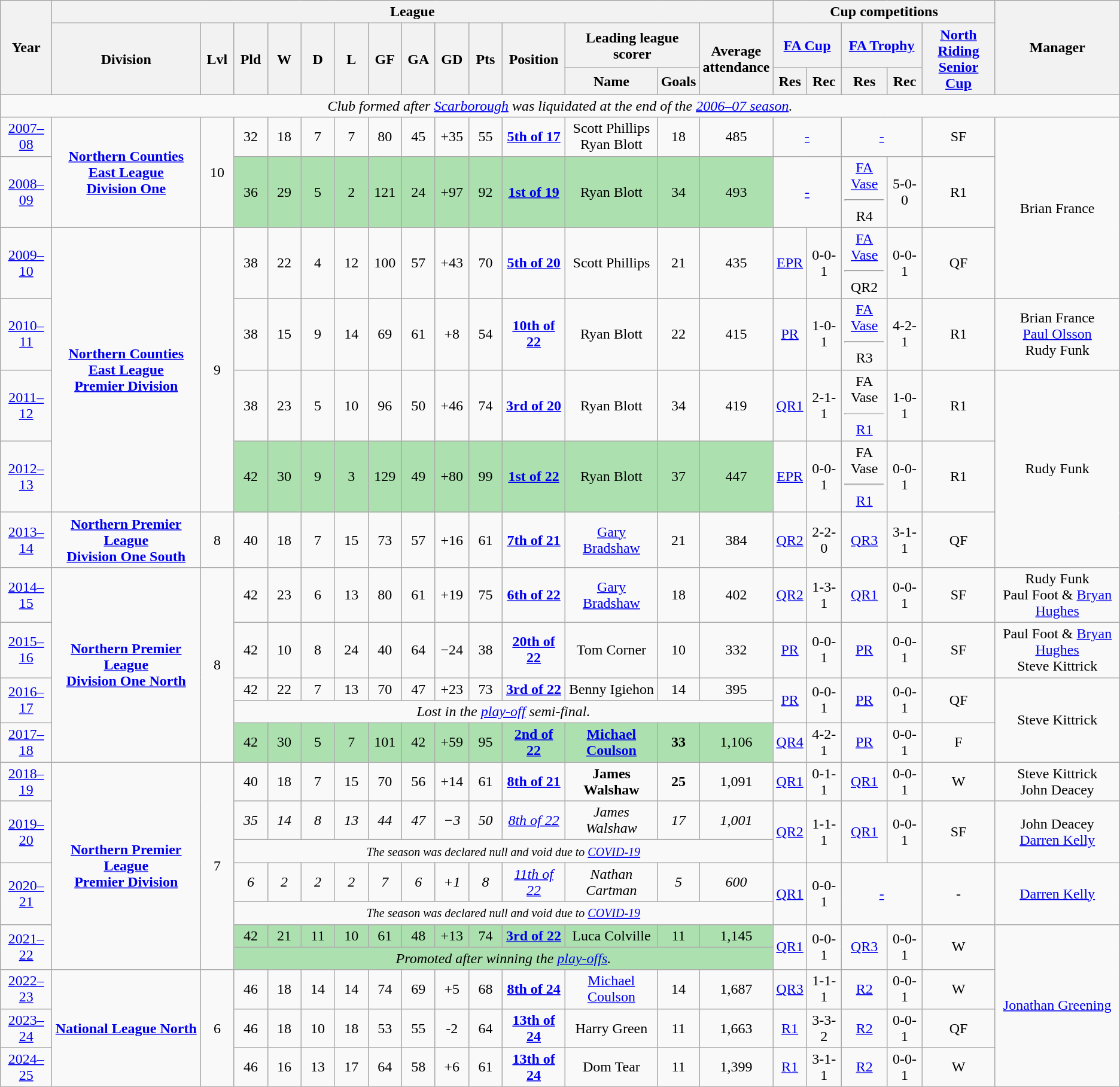<table class="wikitable" style="text-align:center">
<tr>
<th rowspan=3>Year</th>
<th colspan=14>League</th>
<th colspan=5>Cup competitions</th>
<th rowspan=3>Manager</th>
</tr>
<tr>
<th rowspan=2>Division</th>
<th rowspan=2 width=30><abbr>Lvl</abbr></th>
<th rowspan=2 width=30><abbr>Pld</abbr></th>
<th rowspan=2 width=30><abbr>W</abbr></th>
<th rowspan=2 width=30><abbr>D</abbr></th>
<th rowspan=2 width=30><abbr>L</abbr></th>
<th rowspan=2 width=30><abbr>GF</abbr></th>
<th rowspan=2 width=30><abbr>GA</abbr></th>
<th rowspan=2 width=30><abbr>GD</abbr></th>
<th rowspan=2 width=30><abbr>Pts</abbr></th>
<th rowspan=2>Position</th>
<th colspan=2>Leading league scorer</th>
<th rowspan=2>Average<br>attendance</th>
<th colspan=2><a href='#'>FA Cup</a></th>
<th colspan=2><a href='#'>FA Trophy</a></th>
<th rowspan=2><a href='#'>North Riding<br>Senior Cup</a></th>
</tr>
<tr>
<th>Name</th>
<th>Goals</th>
<th><abbr>Res</abbr></th>
<th><abbr>Rec</abbr></th>
<th><abbr>Res</abbr></th>
<th><abbr>Rec</abbr></th>
</tr>
<tr>
<td colspan=21><em>Club formed after <a href='#'>Scarborough</a> was liquidated at the end of the <a href='#'>2006–07 season</a>.</em></td>
</tr>
<tr>
<td><a href='#'>2007–08</a></td>
<td rowspan=2><strong><a href='#'>Northern Counties East League<br>Division One</a></strong></td>
<td rowspan=2>10</td>
<td>32</td>
<td>18</td>
<td>7</td>
<td>7</td>
<td>80</td>
<td>45</td>
<td>+35</td>
<td>55</td>
<td><strong><a href='#'>5th of 17</a></strong></td>
<td>Scott Phillips<br>Ryan Blott</td>
<td>18</td>
<td>485</td>
<td colspan=2><a href='#'>-</a></td>
<td colspan=2><a href='#'>-</a></td>
<td>SF</td>
<td rowspan=3>Brian France</td>
</tr>
<tr>
<td><a href='#'>2008–09</a></td>
<td bgcolor=#ace1af>36</td>
<td bgcolor=#ace1af>29</td>
<td bgcolor=#ace1af>5</td>
<td bgcolor=#ace1af>2</td>
<td bgcolor=#ace1af>121</td>
<td bgcolor=#ace1af>24</td>
<td bgcolor=#ace1af>+97</td>
<td bgcolor=#ace1af>92</td>
<td bgcolor=#ace1af><strong><a href='#'>1st of 19</a></strong></td>
<td bgcolor=#ace1af>Ryan Blott</td>
<td bgcolor=#ace1af>34</td>
<td bgcolor=#ace1af>493</td>
<td colspan=2><a href='#'>-</a></td>
<td><a href='#'>FA Vase</a><hr>R4</td>
<td>5-0-0</td>
<td>R1</td>
</tr>
<tr>
<td><a href='#'>2009–10</a></td>
<td rowspan=4><strong><a href='#'>Northern Counties East League<br>Premier Division</a></strong></td>
<td rowspan=4>9</td>
<td>38</td>
<td>22</td>
<td>4</td>
<td>12</td>
<td>100</td>
<td>57</td>
<td>+43</td>
<td>70</td>
<td><strong><a href='#'>5th of 20</a></strong></td>
<td>Scott Phillips</td>
<td>21</td>
<td>435</td>
<td><a href='#'>EPR</a></td>
<td>0-0-1</td>
<td><a href='#'>FA Vase</a><hr>QR2</td>
<td>0-0-1</td>
<td>QF</td>
</tr>
<tr>
<td><a href='#'>2010–11</a></td>
<td>38</td>
<td>15</td>
<td>9</td>
<td>14</td>
<td>69</td>
<td>61</td>
<td>+8</td>
<td>54</td>
<td><strong><a href='#'>10th of 22</a></strong></td>
<td>Ryan Blott</td>
<td>22</td>
<td>415</td>
<td><a href='#'>PR</a></td>
<td>1-0-1</td>
<td><a href='#'>FA Vase</a><hr>R3</td>
<td>4-2-1</td>
<td>R1</td>
<td>Brian France<br><a href='#'>Paul Olsson</a><br>Rudy Funk</td>
</tr>
<tr>
<td><a href='#'>2011–12</a></td>
<td>38</td>
<td>23</td>
<td>5</td>
<td>10</td>
<td>96</td>
<td>50</td>
<td>+46</td>
<td>74</td>
<td><strong><a href='#'>3rd of 20</a></strong></td>
<td>Ryan Blott</td>
<td>34</td>
<td>419</td>
<td><a href='#'>QR1</a></td>
<td>2-1-1</td>
<td>FA Vase<hr><a href='#'>R1</a></td>
<td>1-0-1</td>
<td>R1</td>
<td rowspan=3>Rudy Funk</td>
</tr>
<tr>
<td><a href='#'>2012–13</a></td>
<td bgcolor=#ace1af>42</td>
<td bgcolor=#ace1af>30</td>
<td bgcolor=#ace1af>9</td>
<td bgcolor=#ace1af>3</td>
<td bgcolor=#ace1af>129</td>
<td bgcolor=#ace1af>49</td>
<td bgcolor=#ace1af>+80</td>
<td bgcolor=#ace1af>99</td>
<td bgcolor=#ace1af><strong><a href='#'>1st of 22</a></strong></td>
<td bgcolor=#ace1af>Ryan Blott</td>
<td bgcolor=#ace1af>37</td>
<td bgcolor=#ace1af>447</td>
<td><a href='#'>EPR</a></td>
<td>0-0-1</td>
<td>FA Vase<hr><a href='#'>R1</a></td>
<td>0-0-1</td>
<td>R1</td>
</tr>
<tr>
<td><a href='#'>2013–14</a></td>
<td><strong><a href='#'>Northern Premier League<br>Division One South</a></strong></td>
<td>8</td>
<td>40</td>
<td>18</td>
<td>7</td>
<td>15</td>
<td>73</td>
<td>57</td>
<td>+16</td>
<td>61</td>
<td><strong><a href='#'>7th of 21</a></strong></td>
<td><a href='#'>Gary Bradshaw</a></td>
<td>21</td>
<td>384</td>
<td><a href='#'>QR2</a></td>
<td>2-2-0</td>
<td><a href='#'>QR3</a></td>
<td>3-1-1</td>
<td>QF</td>
</tr>
<tr>
<td><a href='#'>2014–15</a></td>
<td rowspan=5><strong><a href='#'>Northern Premier League<br>Division One North</a></strong></td>
<td rowspan=5>8</td>
<td>42</td>
<td>23</td>
<td>6</td>
<td>13</td>
<td>80</td>
<td>61</td>
<td>+19</td>
<td>75</td>
<td><strong><a href='#'>6th of 22</a></strong></td>
<td><a href='#'>Gary Bradshaw</a></td>
<td>18</td>
<td>402</td>
<td><a href='#'>QR2</a></td>
<td>1-3-1</td>
<td><a href='#'>QR1</a></td>
<td>0-0-1</td>
<td>SF</td>
<td>Rudy Funk<br>Paul Foot & <a href='#'>Bryan Hughes</a></td>
</tr>
<tr>
<td><a href='#'>2015–16</a></td>
<td>42</td>
<td>10</td>
<td>8</td>
<td>24</td>
<td>40</td>
<td>64</td>
<td>−24</td>
<td>38</td>
<td><strong><a href='#'>20th of 22</a></strong></td>
<td>Tom Corner</td>
<td>10</td>
<td>332</td>
<td><a href='#'>PR</a></td>
<td>0-0-1</td>
<td><a href='#'>PR</a></td>
<td>0-0-1</td>
<td>SF</td>
<td>Paul Foot & <a href='#'>Bryan Hughes</a><br>Steve Kittrick</td>
</tr>
<tr>
<td rowspan=2><a href='#'>2016–17</a></td>
<td>42</td>
<td>22</td>
<td>7</td>
<td>13</td>
<td>70</td>
<td>47</td>
<td>+23</td>
<td>73</td>
<td><strong><a href='#'>3rd of 22</a></strong></td>
<td>Benny Igiehon</td>
<td>14</td>
<td>395</td>
<td rowspan=2><a href='#'>PR</a></td>
<td rowspan=2>0-0-1</td>
<td rowspan=2><a href='#'>PR</a></td>
<td rowspan=2>0-0-1</td>
<td rowspan=2>QF</td>
<td rowspan=3>Steve Kittrick</td>
</tr>
<tr>
<td colspan=12><em>Lost in the <a href='#'>play-off</a> semi-final.</em></td>
</tr>
<tr>
<td><a href='#'>2017–18</a></td>
<td bgcolor=#ace1af>42</td>
<td bgcolor=#ace1af>30</td>
<td bgcolor=#ace1af>5</td>
<td bgcolor=#ace1af>7</td>
<td bgcolor=#ace1af>101</td>
<td bgcolor=#ace1af>42</td>
<td bgcolor=#ace1af>+59</td>
<td bgcolor=#ace1af>95</td>
<td bgcolor=#ace1af><strong><a href='#'>2nd of 22</a></strong></td>
<td bgcolor=#ace1af><strong><a href='#'>Michael Coulson</a></strong></td>
<td bgcolor=#ace1af><strong>33</strong></td>
<td bgcolor=#ace1af>1,106</td>
<td><a href='#'>QR4</a></td>
<td>4-2-1</td>
<td><a href='#'>PR</a></td>
<td>0-0-1</td>
<td>F</td>
</tr>
<tr>
<td><a href='#'>2018–19</a></td>
<td rowspan=7><strong><a href='#'>Northern Premier League<br>Premier Division</a></strong></td>
<td rowspan=7>7</td>
<td>40</td>
<td>18</td>
<td>7</td>
<td>15</td>
<td>70</td>
<td>56</td>
<td>+14</td>
<td>61</td>
<td><strong><a href='#'>8th of 21</a></strong></td>
<td><strong>James Walshaw</strong></td>
<td><strong>25</strong></td>
<td>1,091</td>
<td><a href='#'>QR1</a></td>
<td>0-1-1</td>
<td><a href='#'>QR1</a></td>
<td>0-0-1</td>
<td>W</td>
<td>Steve Kittrick<br>John Deacey</td>
</tr>
<tr>
<td rowspan=2><a href='#'>2019–20</a></td>
<td><em>35</em></td>
<td><em>14</em></td>
<td><em>8</em></td>
<td><em>13</em></td>
<td><em>44</em></td>
<td><em>47</em></td>
<td><em>−3</em></td>
<td><em>50</em></td>
<td><em><a href='#'>8th of 22</a></em></td>
<td><em>James Walshaw</em></td>
<td><em>17</em></td>
<td><em>1,001</em></td>
<td rowspan=2><a href='#'>QR2</a></td>
<td rowspan=2>1-1-1</td>
<td rowspan=2><a href='#'>QR1</a></td>
<td rowspan=2>0-0-1</td>
<td rowspan=2>SF</td>
<td rowspan=2>John Deacey<br><a href='#'>Darren Kelly</a></td>
</tr>
<tr>
<td colspan=12><em><small>The season was declared null and void due to <a href='#'>COVID-19</a></small></em></td>
</tr>
<tr>
<td rowspan=2><a href='#'>2020–21</a></td>
<td><em>6</em></td>
<td><em>2</em></td>
<td><em>2</em></td>
<td><em>2</em></td>
<td><em>7</em></td>
<td><em>6</em></td>
<td><em>+1</em></td>
<td><em>8</em></td>
<td><em><a href='#'>11th of 22</a></em></td>
<td><em>Nathan Cartman</em></td>
<td><em>5</em></td>
<td><em>600</em></td>
<td rowspan=2><a href='#'>QR1</a></td>
<td rowspan=2>0-0-1</td>
<td rowspan=2 colspan=2><a href='#'>-</a></td>
<td rowspan=2>-</td>
<td rowspan=2><a href='#'>Darren Kelly</a></td>
</tr>
<tr>
<td colspan=12><em><small>The season was declared null and void due to <a href='#'>COVID-19</a></small></em></td>
</tr>
<tr>
<td rowspan=2><a href='#'>2021–22</a></td>
<td bgcolor=#ace1af>42</td>
<td bgcolor=#ace1af>21</td>
<td bgcolor=#ace1af>11</td>
<td bgcolor=#ace1af>10</td>
<td bgcolor=#ace1af>61</td>
<td bgcolor=#ace1af>48</td>
<td bgcolor=#ace1af>+13</td>
<td bgcolor=#ace1af>74</td>
<td bgcolor=#ace1af><strong><a href='#'>3rd of 22</a></strong></td>
<td bgcolor=#ace1af>Luca Colville</td>
<td bgcolor=#ace1af>11</td>
<td bgcolor=#ace1af>1,145</td>
<td rowspan=2><a href='#'>QR1</a></td>
<td rowspan=2>0-0-1</td>
<td rowspan=2><a href='#'>QR3</a></td>
<td rowspan=2>0-0-1</td>
<td rowspan=2>W</td>
<td rowspan=5><a href='#'>Jonathan Greening</a></td>
</tr>
<tr>
<td colspan=12 bgcolor=#ace1af><em>Promoted after winning the <a href='#'>play-offs</a>.</em></td>
</tr>
<tr>
<td><a href='#'>2022–23</a></td>
<td rowspan=3><strong><a href='#'>National League North</a></strong></td>
<td rowspan=3>6</td>
<td>46</td>
<td>18</td>
<td>14</td>
<td>14</td>
<td>74</td>
<td>69</td>
<td>+5</td>
<td>68</td>
<td><strong><a href='#'>8th of 24</a></strong></td>
<td><a href='#'>Michael Coulson</a></td>
<td>14</td>
<td>1,687</td>
<td><a href='#'>QR3</a></td>
<td>1-1-1</td>
<td><a href='#'>R2</a></td>
<td>0-0-1</td>
<td>W</td>
</tr>
<tr>
<td><a href='#'>2023–24</a></td>
<td>46</td>
<td>18</td>
<td>10</td>
<td>18</td>
<td>53</td>
<td>55</td>
<td>-2</td>
<td>64</td>
<td><strong><a href='#'>13th of 24</a></strong></td>
<td>Harry Green</td>
<td>11</td>
<td>1,663</td>
<td><a href='#'>R1</a></td>
<td>3-3-2</td>
<td><a href='#'>R2</a></td>
<td>0-0-1</td>
<td>QF</td>
</tr>
<tr>
<td><a href='#'>2024–25</a></td>
<td>46</td>
<td>16</td>
<td>13</td>
<td>17</td>
<td>64</td>
<td>58</td>
<td>+6</td>
<td>61</td>
<td><strong><a href='#'>13th of 24</a></strong></td>
<td>Dom Tear</td>
<td>11</td>
<td>1,399</td>
<td><a href='#'>R1</a></td>
<td>3-1-1</td>
<td><a href='#'>R2</a></td>
<td>0-0-1</td>
<td>W</td>
</tr>
</table>
